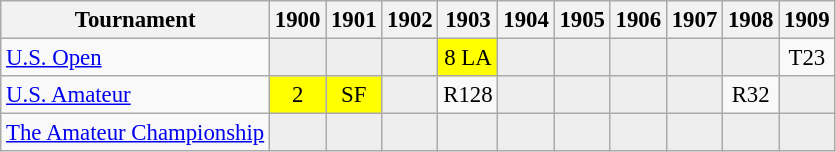<table class="wikitable" style="font-size:95%;text-align:center;">
<tr>
<th>Tournament</th>
<th>1900</th>
<th>1901</th>
<th>1902</th>
<th>1903</th>
<th>1904</th>
<th>1905</th>
<th>1906</th>
<th>1907</th>
<th>1908</th>
<th>1909</th>
</tr>
<tr>
<td align=left><a href='#'>U.S. Open</a></td>
<td style="background:#eeeeee;"></td>
<td style="background:#eeeeee;"></td>
<td style="background:#eeeeee;"></td>
<td style="background:yellow;">8 <span>LA</span></td>
<td style="background:#eeeeee;"></td>
<td style="background:#eeeeee;"></td>
<td style="background:#eeeeee;"></td>
<td style="background:#eeeeee;"></td>
<td style="background:#eeeeee;"></td>
<td>T23</td>
</tr>
<tr>
<td align=left><a href='#'>U.S. Amateur</a></td>
<td style="background:yellow;">2</td>
<td style="background:yellow;">SF</td>
<td style="background:#eeeeee;"></td>
<td>R128</td>
<td style="background:#eeeeee;"></td>
<td style="background:#eeeeee;"></td>
<td style="background:#eeeeee;"></td>
<td style="background:#eeeeee;"></td>
<td>R32</td>
<td style="background:#eeeeee;"></td>
</tr>
<tr>
<td align=left><a href='#'>The Amateur Championship</a></td>
<td style="background:#eeeeee;"></td>
<td style="background:#eeeeee;"></td>
<td style="background:#eeeeee;"></td>
<td style="background:#eeeeee;"></td>
<td style="background:#eeeeee;"></td>
<td style="background:#eeeeee;"></td>
<td style="background:#eeeeee;"></td>
<td style="background:#eeeeee;"></td>
<td style="background:#eeeeee;"></td>
<td style="background:#eeeeee;"></td>
</tr>
</table>
